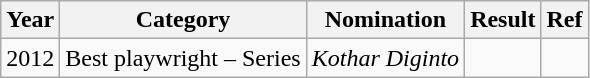<table class="wikitable sortable">
<tr>
<th>Year</th>
<th>Category</th>
<th>Nomination</th>
<th>Result</th>
<th>Ref</th>
</tr>
<tr>
<td>2012</td>
<td>Best playwright – Series</td>
<td><em>Kothar Diginto</em></td>
<td></td>
<td></td>
</tr>
</table>
